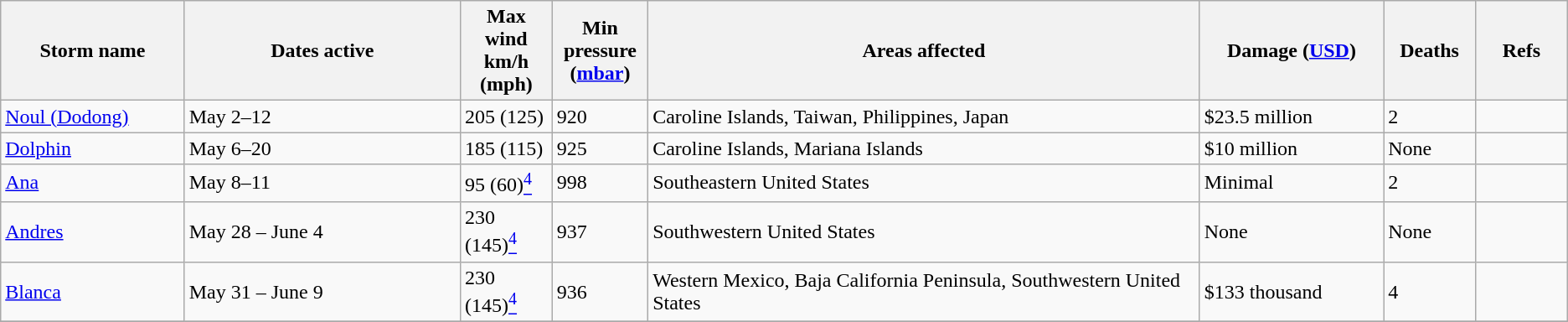<table class="wikitable sortable">
<tr>
<th width="10%"><strong>Storm name</strong></th>
<th width="15%"><strong>Dates active</strong></th>
<th width="5%"><strong>Max wind km/h (mph)</strong></th>
<th width="5%"><strong>Min pressure (<a href='#'>mbar</a>)</strong></th>
<th width="30%"><strong>Areas affected</strong></th>
<th width="10%"><strong>Damage (<a href='#'>USD</a>)</strong></th>
<th width="5%"><strong>Deaths</strong></th>
<th width="5%"><strong>Refs</strong></th>
</tr>
<tr>
<td><a href='#'>Noul (Dodong)</a></td>
<td>May 2–12</td>
<td>205 (125)</td>
<td>920</td>
<td>Caroline Islands, Taiwan, Philippines, Japan</td>
<td>$23.5 million</td>
<td>2</td>
<td></td>
</tr>
<tr>
<td><a href='#'>Dolphin</a></td>
<td>May 6–20</td>
<td>185 (115)</td>
<td>925</td>
<td>Caroline Islands, Mariana Islands</td>
<td>$10 million</td>
<td>None</td>
<td></td>
</tr>
<tr>
<td><a href='#'>Ana</a></td>
<td>May 8–11</td>
<td>95 (60)<a href='#'><sup>4</sup></a></td>
<td>998</td>
<td>Southeastern United States</td>
<td>Minimal</td>
<td>2</td>
<td></td>
</tr>
<tr>
<td><a href='#'>Andres</a></td>
<td>May 28 – June 4</td>
<td>230 (145)<a href='#'><sup>4</sup></a></td>
<td>937</td>
<td>Southwestern United States</td>
<td>None</td>
<td>None</td>
<td></td>
</tr>
<tr>
<td><a href='#'>Blanca</a></td>
<td>May 31 – June 9</td>
<td>230 (145)<a href='#'><sup>4</sup></a></td>
<td>936</td>
<td>Western Mexico, Baja California Peninsula, Southwestern United States</td>
<td>$133 thousand</td>
<td>4</td>
<td></td>
</tr>
<tr>
</tr>
</table>
